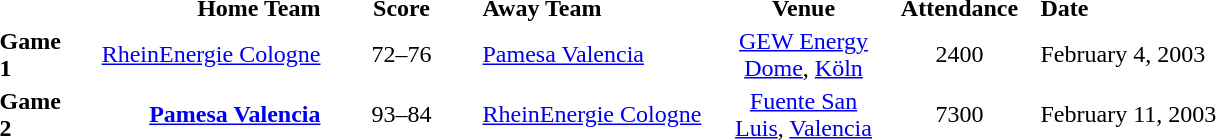<table style="text-align:center" cellpadding=1 border=0>
<tr>
<th width=50></th>
<th width=160 align=right>Home Team</th>
<th width=100>Score</th>
<th width=160 align=left>Away Team</th>
<th width=100>Venue</th>
<th width=100>Attendance</th>
<th width=200 align=left>Date</th>
</tr>
<tr>
<td align=left><strong>Game 1</strong></td>
<td align=right><a href='#'>RheinEnergie Cologne</a> </td>
<td>72–76</td>
<td align=left> <a href='#'>Pamesa Valencia</a></td>
<td><a href='#'>GEW Energy Dome</a>, <a href='#'>Köln</a></td>
<td>2400</td>
<td align=left>February 4, 2003</td>
</tr>
<tr>
<td align=left><strong>Game 2</strong></td>
<td align=right><strong><a href='#'>Pamesa Valencia</a></strong> </td>
<td>93–84</td>
<td align=left> <a href='#'>RheinEnergie Cologne</a></td>
<td><a href='#'>Fuente San Luis</a>, <a href='#'>Valencia</a></td>
<td>7300</td>
<td align=left>February 11, 2003</td>
</tr>
</table>
